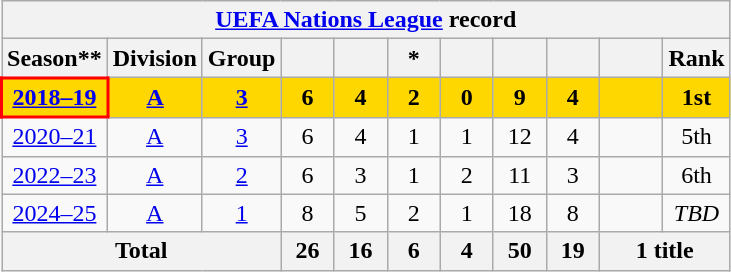<table class="wikitable" style="text-align:center;">
<tr>
<th colspan=11><a href='#'>UEFA Nations League</a> record</th>
</tr>
<tr>
<th>Season**</th>
<th>Division</th>
<th>Group</th>
<th width=28></th>
<th width=28></th>
<th width=28>*</th>
<th width=28></th>
<th width=28></th>
<th width=28></th>
<th width=35></th>
<th width=28>Rank</th>
</tr>
<tr style="background:Gold;">
<td style="border:2px solid red"> <strong><a href='#'>2018–19</a></strong></td>
<td><strong><a href='#'>A</a></strong></td>
<td><strong><a href='#'>3</a></strong></td>
<td><strong>6</strong></td>
<td><strong>4</strong></td>
<td><strong>2</strong></td>
<td><strong>0</strong></td>
<td><strong>9</strong></td>
<td><strong>4</strong></td>
<td></td>
<td><strong>1st</strong></td>
</tr>
<tr>
<td> <a href='#'>2020–21</a></td>
<td><a href='#'>A</a></td>
<td><a href='#'>3</a></td>
<td>6</td>
<td>4</td>
<td>1</td>
<td>1</td>
<td>12</td>
<td>4</td>
<td></td>
<td>5th</td>
</tr>
<tr>
<td> <a href='#'>2022–23</a></td>
<td><a href='#'>A</a></td>
<td><a href='#'>2</a></td>
<td>6</td>
<td>3</td>
<td>1</td>
<td>2</td>
<td>11</td>
<td>3</td>
<td></td>
<td>6th</td>
</tr>
<tr>
<td> <a href='#'>2024–25</a></td>
<td><a href='#'>A</a></td>
<td><a href='#'>1</a></td>
<td>8</td>
<td>5</td>
<td>2</td>
<td>1</td>
<td>18</td>
<td>8</td>
<td></td>
<td><em>TBD</em></td>
</tr>
<tr>
<th colspan=3>Total</th>
<th>26</th>
<th>16</th>
<th>6</th>
<th>4</th>
<th>50</th>
<th>19</th>
<th colspan=2>1 title</th>
</tr>
</table>
